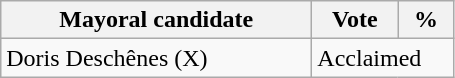<table class="wikitable">
<tr>
<th bgcolor="#DDDDFF" width="200px">Mayoral candidate</th>
<th bgcolor="#DDDDFF" width="50px">Vote</th>
<th bgcolor="#DDDDFF"  width="30px">%</th>
</tr>
<tr>
<td>Doris Deschênes (X)</td>
<td colspan="2">Acclaimed</td>
</tr>
</table>
